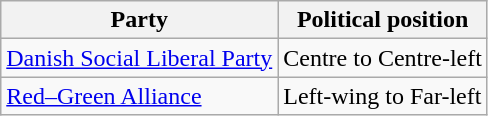<table class="wikitable mw-collapsible mw-collapsed">
<tr>
<th>Party</th>
<th>Political position</th>
</tr>
<tr>
<td><a href='#'>Danish Social Liberal Party</a></td>
<td>Centre to Centre-left</td>
</tr>
<tr>
<td><a href='#'>Red–Green Alliance</a></td>
<td>Left-wing to Far-left</td>
</tr>
</table>
